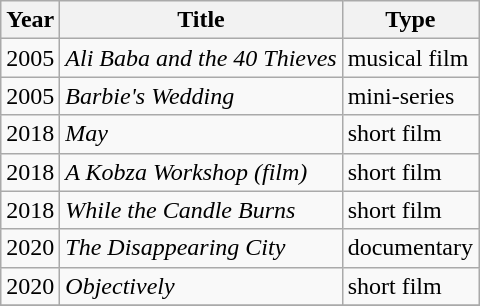<table class="wikitable">
<tr>
<th>Year</th>
<th>Title</th>
<th>Type</th>
</tr>
<tr>
<td>2005</td>
<td><em>Ali Baba and the 40 Thieves</em></td>
<td>musical film</td>
</tr>
<tr>
<td>2005</td>
<td><em>Barbie's Wedding</em></td>
<td>mini-series</td>
</tr>
<tr>
<td>2018</td>
<td><em>May</em></td>
<td>short film</td>
</tr>
<tr>
<td>2018</td>
<td><em>A Kobza Workshop (film)</em></td>
<td>short film</td>
</tr>
<tr>
<td>2018</td>
<td><em>While the Candle Burns</em></td>
<td>short film</td>
</tr>
<tr>
<td>2020</td>
<td><em>The Disappearing City</em></td>
<td>documentary</td>
</tr>
<tr>
<td>2020</td>
<td><em>Objectively</em></td>
<td>short film</td>
</tr>
<tr>
</tr>
</table>
